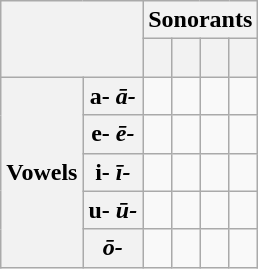<table class="wikitable">
<tr>
<th colspan="2" rowspan="2"></th>
<th colspan="4">Sonorants</th>
</tr>
<tr style="text-align:center;">
<th> <small></small> </th>
<th> <small></small> </th>
<th> <small></small> </th>
<th> <small></small> </th>
</tr>
<tr style="text-align:center;">
<th rowspan="5">Vowels</th>
<th>a- <em>ā-</em></th>
<td></td>
<td></td>
<td></td>
<td></td>
</tr>
<tr style="text-align:center;">
<th>e- <em>ē-</em></th>
<td></td>
<td></td>
<td></td>
<td></td>
</tr>
<tr style="text-align:center;">
<th>i- <em>ī-</em></th>
<td></td>
<td></td>
<td></td>
<td></td>
</tr>
<tr>
<th>u- <em>ū-</em></th>
<td></td>
<td></td>
<td></td>
<td></td>
</tr>
<tr>
<th><em>ō-</em></th>
<td></td>
<td></td>
<td></td>
<td></td>
</tr>
</table>
